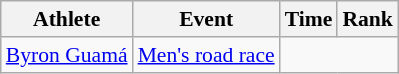<table class="wikitable" style="font-size:90%">
<tr>
<th>Athlete</th>
<th>Event</th>
<th>Time</th>
<th>Rank</th>
</tr>
<tr align=center>
<td align=left><a href='#'>Byron Guamá</a></td>
<td align=left><a href='#'>Men's road race</a></td>
<td colspan=2></td>
</tr>
</table>
